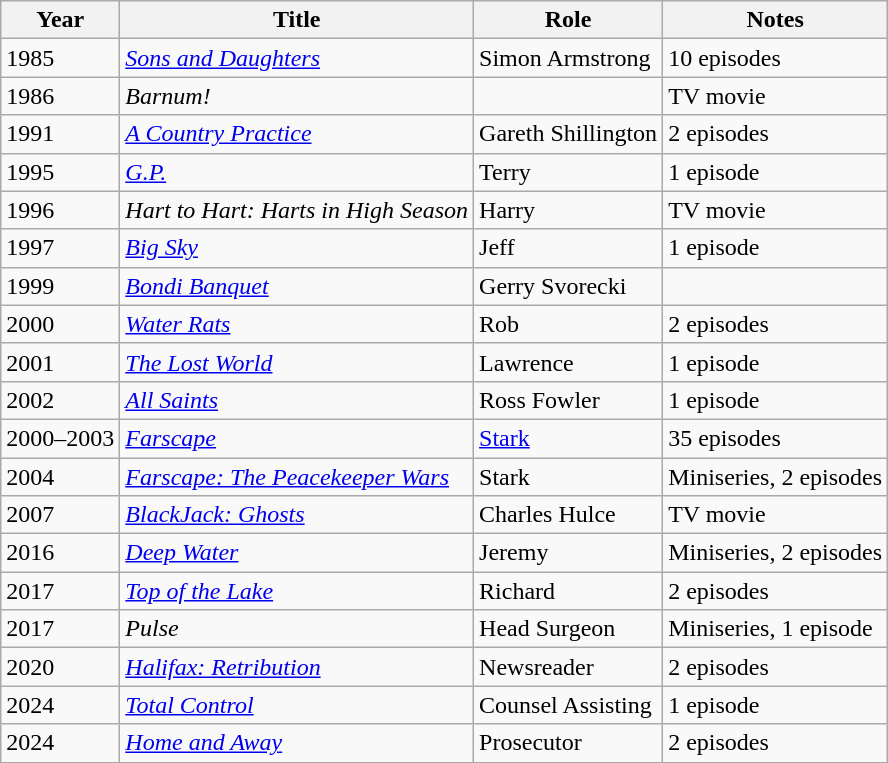<table class=wikitable>
<tr>
<th>Year</th>
<th>Title</th>
<th>Role</th>
<th>Notes</th>
</tr>
<tr>
<td>1985</td>
<td><em><a href='#'>Sons and Daughters</a></em></td>
<td>Simon Armstrong</td>
<td>10 episodes</td>
</tr>
<tr>
<td>1986</td>
<td><em>Barnum!</em></td>
<td></td>
<td>TV movie</td>
</tr>
<tr>
<td>1991</td>
<td><em><a href='#'>A Country Practice</a></em></td>
<td>Gareth Shillington</td>
<td>2 episodes</td>
</tr>
<tr>
<td>1995</td>
<td><em><a href='#'>G.P.</a></em></td>
<td>Terry</td>
<td>1 episode</td>
</tr>
<tr>
<td>1996</td>
<td><em>Hart to Hart: Harts in High Season</em></td>
<td>Harry</td>
<td>TV movie</td>
</tr>
<tr>
<td>1997</td>
<td><em><a href='#'>Big Sky</a></em></td>
<td>Jeff</td>
<td>1 episode</td>
</tr>
<tr>
<td>1999</td>
<td><em><a href='#'>Bondi Banquet</a></em></td>
<td>Gerry Svorecki</td>
<td></td>
</tr>
<tr>
<td>2000</td>
<td><em><a href='#'>Water Rats</a></em></td>
<td>Rob</td>
<td>2 episodes</td>
</tr>
<tr>
<td>2001</td>
<td><em><a href='#'>The Lost World</a></em></td>
<td>Lawrence</td>
<td>1 episode</td>
</tr>
<tr>
<td>2002</td>
<td><em><a href='#'>All Saints</a></em></td>
<td>Ross Fowler</td>
<td>1 episode</td>
</tr>
<tr>
<td>2000–2003</td>
<td><em><a href='#'>Farscape</a></em></td>
<td><a href='#'>Stark</a></td>
<td>35 episodes</td>
</tr>
<tr>
<td>2004</td>
<td><em><a href='#'>Farscape: The Peacekeeper Wars</a></em></td>
<td>Stark</td>
<td>Miniseries, 2 episodes</td>
</tr>
<tr>
<td>2007</td>
<td><em><a href='#'>BlackJack: Ghosts</a></em></td>
<td>Charles Hulce</td>
<td>TV movie</td>
</tr>
<tr>
<td>2016</td>
<td><em><a href='#'>Deep Water</a></em></td>
<td>Jeremy</td>
<td>Miniseries, 2 episodes</td>
</tr>
<tr>
<td>2017</td>
<td><em><a href='#'>Top of the Lake</a></em></td>
<td>Richard</td>
<td>2 episodes</td>
</tr>
<tr>
<td>2017</td>
<td><em>Pulse</em></td>
<td>Head Surgeon</td>
<td>Miniseries, 1 episode</td>
</tr>
<tr>
<td>2020</td>
<td><em><a href='#'>Halifax: Retribution</a></em></td>
<td>Newsreader</td>
<td>2 episodes</td>
</tr>
<tr>
<td>2024</td>
<td><em><a href='#'>Total Control</a></em></td>
<td>Counsel Assisting</td>
<td>1 episode</td>
</tr>
<tr>
<td>2024</td>
<td><em><a href='#'>Home and Away</a></em></td>
<td>Prosecutor</td>
<td>2 episodes</td>
</tr>
</table>
